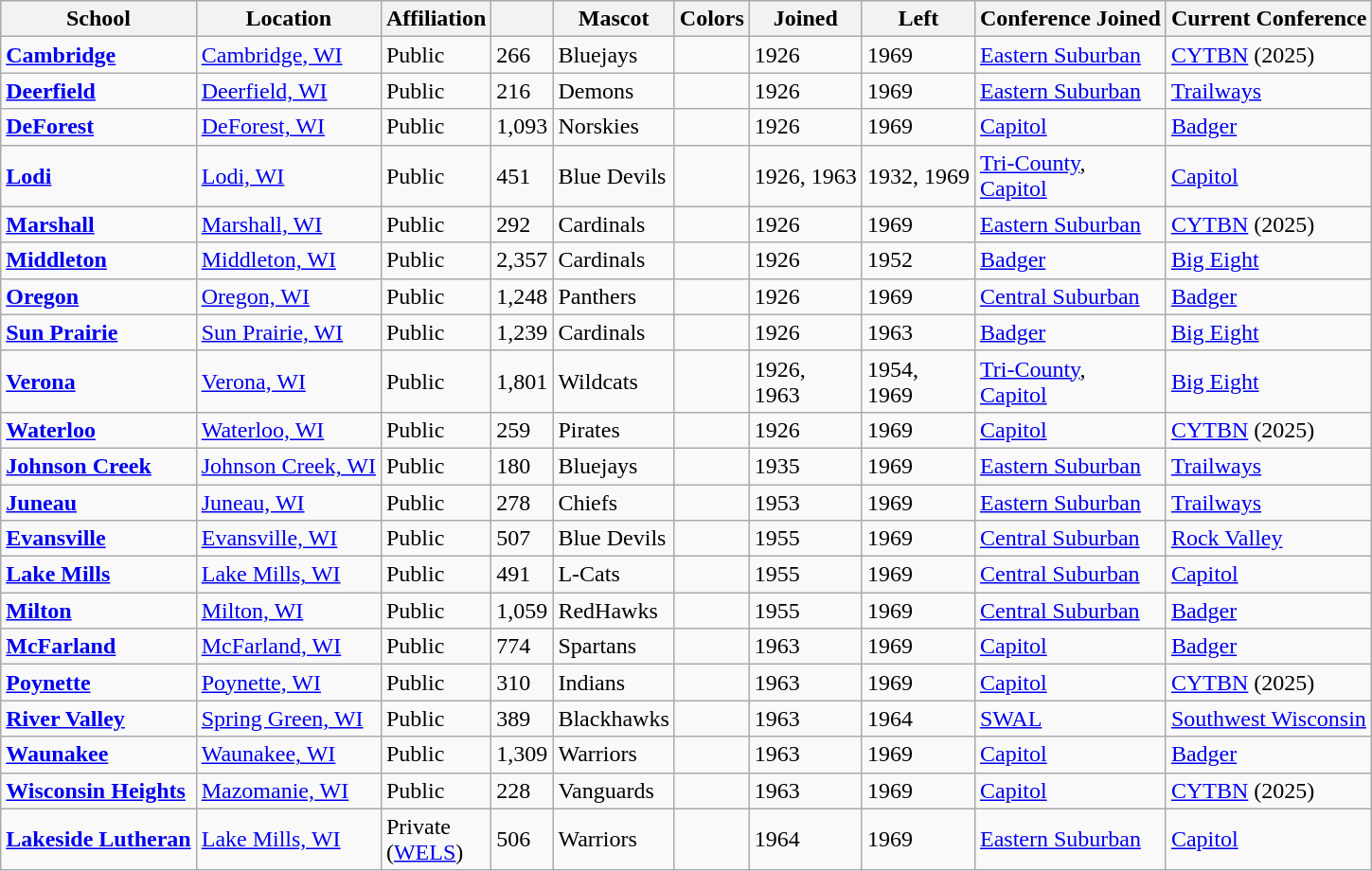<table class="wikitable sortable">
<tr>
<th>School</th>
<th>Location</th>
<th>Affiliation</th>
<th></th>
<th>Mascot</th>
<th>Colors</th>
<th>Joined</th>
<th>Left</th>
<th>Conference Joined</th>
<th>Current Conference</th>
</tr>
<tr>
<td><a href='#'><strong>Cambridge</strong></a></td>
<td><a href='#'>Cambridge, WI</a></td>
<td>Public</td>
<td>266</td>
<td>Bluejays</td>
<td> </td>
<td>1926</td>
<td>1969</td>
<td><a href='#'>Eastern Suburban</a></td>
<td><a href='#'>CYTBN</a> (2025)</td>
</tr>
<tr>
<td><a href='#'><strong>Deerfield</strong></a></td>
<td><a href='#'>Deerfield, WI</a></td>
<td>Public</td>
<td>216</td>
<td>Demons</td>
<td> </td>
<td>1926</td>
<td>1969</td>
<td><a href='#'>Eastern Suburban</a></td>
<td><a href='#'>Trailways</a></td>
</tr>
<tr>
<td><a href='#'><strong>DeForest</strong></a></td>
<td><a href='#'>DeForest, WI</a></td>
<td>Public</td>
<td>1,093</td>
<td>Norskies</td>
<td> </td>
<td>1926</td>
<td>1969</td>
<td><a href='#'>Capitol</a></td>
<td><a href='#'>Badger</a></td>
</tr>
<tr>
<td><a href='#'><strong>Lodi</strong></a></td>
<td><a href='#'>Lodi, WI</a></td>
<td>Public</td>
<td>451</td>
<td>Blue Devils</td>
<td> </td>
<td>1926, 1963</td>
<td>1932, 1969</td>
<td><a href='#'>Tri-County</a>,<br><a href='#'>Capitol</a></td>
<td><a href='#'>Capitol</a></td>
</tr>
<tr>
<td><strong><a href='#'>Marshall</a></strong></td>
<td><a href='#'>Marshall, WI</a></td>
<td>Public</td>
<td>292</td>
<td>Cardinals</td>
<td> </td>
<td>1926</td>
<td>1969</td>
<td><a href='#'>Eastern Suburban</a></td>
<td><a href='#'>CYTBN</a> (2025)</td>
</tr>
<tr>
<td><a href='#'><strong>Middleton</strong></a></td>
<td><a href='#'>Middleton, WI</a></td>
<td>Public</td>
<td>2,357</td>
<td>Cardinals</td>
<td> </td>
<td>1926</td>
<td>1952</td>
<td><a href='#'>Badger</a></td>
<td><a href='#'>Big Eight</a></td>
</tr>
<tr>
<td><a href='#'><strong>Oregon</strong></a></td>
<td><a href='#'>Oregon, WI</a></td>
<td>Public</td>
<td>1,248</td>
<td>Panthers</td>
<td> </td>
<td>1926</td>
<td>1969</td>
<td><a href='#'>Central Suburban</a></td>
<td><a href='#'>Badger</a></td>
</tr>
<tr>
<td><strong><a href='#'>Sun Prairie</a></strong></td>
<td><a href='#'>Sun Prairie, WI</a></td>
<td>Public</td>
<td>1,239</td>
<td>Cardinals</td>
<td> </td>
<td>1926</td>
<td>1963</td>
<td><a href='#'>Badger</a></td>
<td><a href='#'>Big Eight</a></td>
</tr>
<tr>
<td><a href='#'><strong>Verona</strong></a></td>
<td><a href='#'>Verona, WI</a></td>
<td>Public</td>
<td>1,801</td>
<td>Wildcats</td>
<td> </td>
<td>1926,<br>1963</td>
<td>1954,<br>1969</td>
<td><a href='#'>Tri-County</a>,<br><a href='#'>Capitol</a></td>
<td><a href='#'>Big Eight</a></td>
</tr>
<tr>
<td><a href='#'><strong>Waterloo</strong></a></td>
<td><a href='#'>Waterloo, WI</a></td>
<td>Public</td>
<td>259</td>
<td>Pirates</td>
<td> </td>
<td>1926</td>
<td>1969</td>
<td><a href='#'>Capitol</a></td>
<td><a href='#'>CYTBN</a> (2025)</td>
</tr>
<tr>
<td><a href='#'><strong>Johnson Creek</strong></a></td>
<td><a href='#'>Johnson Creek, WI</a></td>
<td>Public</td>
<td>180</td>
<td>Bluejays</td>
<td> </td>
<td>1935</td>
<td>1969</td>
<td><a href='#'>Eastern Suburban</a></td>
<td><a href='#'>Trailways</a></td>
</tr>
<tr>
<td><a href='#'><strong>Juneau</strong></a></td>
<td><a href='#'>Juneau, WI</a></td>
<td>Public</td>
<td>278</td>
<td>Chiefs</td>
<td> </td>
<td>1953</td>
<td>1969</td>
<td><a href='#'>Eastern Suburban</a></td>
<td><a href='#'>Trailways</a></td>
</tr>
<tr>
<td><a href='#'><strong>Evansville</strong></a></td>
<td><a href='#'>Evansville, WI</a></td>
<td>Public</td>
<td>507</td>
<td>Blue Devils</td>
<td> </td>
<td>1955</td>
<td>1969</td>
<td><a href='#'>Central Suburban</a></td>
<td><a href='#'>Rock Valley</a></td>
</tr>
<tr>
<td><a href='#'><strong>Lake Mills</strong></a></td>
<td><a href='#'>Lake Mills, WI</a></td>
<td>Public</td>
<td>491</td>
<td>L-Cats</td>
<td> </td>
<td>1955</td>
<td>1969</td>
<td><a href='#'>Central Suburban</a></td>
<td><a href='#'>Capitol</a></td>
</tr>
<tr>
<td><a href='#'><strong>Milton</strong></a></td>
<td><a href='#'>Milton, WI</a></td>
<td>Public</td>
<td>1,059</td>
<td>RedHawks</td>
<td> </td>
<td>1955</td>
<td>1969</td>
<td><a href='#'>Central Suburban</a></td>
<td><a href='#'>Badger</a></td>
</tr>
<tr>
<td><a href='#'><strong>McFarland</strong></a></td>
<td><a href='#'>McFarland, WI</a></td>
<td>Public</td>
<td>774</td>
<td>Spartans</td>
<td> </td>
<td>1963</td>
<td>1969</td>
<td><a href='#'>Capitol</a></td>
<td><a href='#'>Badger</a></td>
</tr>
<tr>
<td><a href='#'><strong>Poynette</strong></a></td>
<td><a href='#'>Poynette, WI</a></td>
<td>Public</td>
<td>310</td>
<td>Indians</td>
<td> </td>
<td>1963</td>
<td>1969</td>
<td><a href='#'>Capitol</a></td>
<td><a href='#'>CYTBN</a> (2025)</td>
</tr>
<tr>
<td><a href='#'><strong>River Valley</strong></a></td>
<td><a href='#'>Spring Green, WI</a></td>
<td>Public</td>
<td>389</td>
<td>Blackhawks</td>
<td> </td>
<td>1963</td>
<td>1964</td>
<td><a href='#'>SWAL</a></td>
<td><a href='#'>Southwest Wisconsin</a></td>
</tr>
<tr>
<td><a href='#'><strong>Waunakee</strong></a></td>
<td><a href='#'>Waunakee, WI</a></td>
<td>Public</td>
<td>1,309</td>
<td>Warriors</td>
<td> </td>
<td>1963</td>
<td>1969</td>
<td><a href='#'>Capitol</a></td>
<td><a href='#'>Badger</a></td>
</tr>
<tr>
<td><a href='#'><strong>Wisconsin Heights</strong></a></td>
<td><a href='#'>Mazomanie, WI</a></td>
<td>Public</td>
<td>228</td>
<td>Vanguards</td>
<td> </td>
<td>1963</td>
<td>1969</td>
<td><a href='#'>Capitol</a></td>
<td><a href='#'>CYTBN</a> (2025)</td>
</tr>
<tr>
<td><a href='#'><strong>Lakeside Lutheran</strong></a></td>
<td><a href='#'>Lake Mills, WI</a></td>
<td>Private<br>(<a href='#'>WELS</a>)</td>
<td>506</td>
<td>Warriors</td>
<td> </td>
<td>1964</td>
<td>1969</td>
<td><a href='#'>Eastern Suburban</a></td>
<td><a href='#'>Capitol</a></td>
</tr>
</table>
